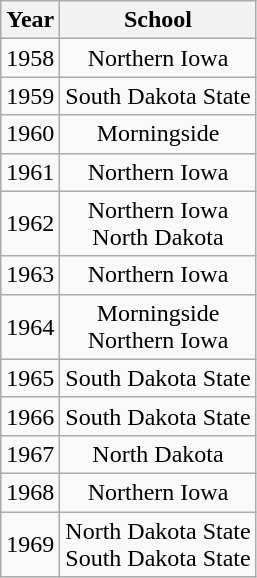<table class="wikitable" style="text-align:center">
<tr>
<th>Year</th>
<th>School</th>
</tr>
<tr>
<td>1958</td>
<td>Northern Iowa</td>
</tr>
<tr>
<td>1959</td>
<td>South Dakota State</td>
</tr>
<tr>
<td>1960</td>
<td>Morningside</td>
</tr>
<tr>
<td>1961</td>
<td>Northern Iowa</td>
</tr>
<tr>
<td>1962</td>
<td>Northern Iowa<br>North Dakota</td>
</tr>
<tr>
<td>1963</td>
<td>Northern Iowa</td>
</tr>
<tr>
<td>1964</td>
<td>Morningside<br>Northern Iowa</td>
</tr>
<tr>
<td>1965</td>
<td>South Dakota State</td>
</tr>
<tr>
<td>1966</td>
<td>South Dakota State</td>
</tr>
<tr>
<td>1967</td>
<td>North Dakota</td>
</tr>
<tr>
<td>1968</td>
<td>Northern Iowa</td>
</tr>
<tr>
<td>1969</td>
<td>North Dakota State<br>South Dakota State</td>
</tr>
</table>
